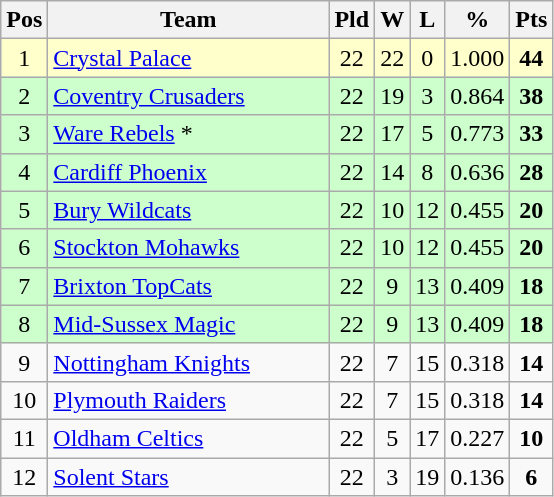<table class="wikitable" style="text-align: center;">
<tr>
<th>Pos</th>
<th scope="col" style="width: 180px;">Team</th>
<th>Pld</th>
<th>W</th>
<th>L</th>
<th>%</th>
<th>Pts</th>
</tr>
<tr style="background: #ffffcc;">
<td>1</td>
<td style="text-align:left;"><a href='#'>Crystal Palace</a></td>
<td>22</td>
<td>22</td>
<td>0</td>
<td>1.000</td>
<td><strong>44</strong></td>
</tr>
<tr style="background: #ccffcc;">
<td>2</td>
<td style="text-align:left;"><a href='#'>Coventry Crusaders</a></td>
<td>22</td>
<td>19</td>
<td>3</td>
<td>0.864</td>
<td><strong>38</strong></td>
</tr>
<tr style="background: #ccffcc;">
<td>3</td>
<td style="text-align:left;"><a href='#'>Ware Rebels</a> *</td>
<td>22</td>
<td>17</td>
<td>5</td>
<td>0.773</td>
<td><strong>33</strong></td>
</tr>
<tr style="background: #ccffcc;">
<td>4</td>
<td style="text-align:left;"><a href='#'>Cardiff Phoenix</a></td>
<td>22</td>
<td>14</td>
<td>8</td>
<td>0.636</td>
<td><strong>28</strong></td>
</tr>
<tr style="background: #ccffcc;">
<td>5</td>
<td style="text-align:left;"><a href='#'>Bury Wildcats</a></td>
<td>22</td>
<td>10</td>
<td>12</td>
<td>0.455</td>
<td><strong>20</strong></td>
</tr>
<tr style="background: #ccffcc;">
<td>6</td>
<td style="text-align:left;"><a href='#'>Stockton Mohawks</a></td>
<td>22</td>
<td>10</td>
<td>12</td>
<td>0.455</td>
<td><strong>20</strong></td>
</tr>
<tr style="background: #ccffcc;">
<td>7</td>
<td style="text-align:left;"><a href='#'>Brixton TopCats</a></td>
<td>22</td>
<td>9</td>
<td>13</td>
<td>0.409</td>
<td><strong>18</strong></td>
</tr>
<tr style="background: #ccffcc;">
<td>8</td>
<td style="text-align:left;"><a href='#'>Mid-Sussex Magic</a></td>
<td>22</td>
<td>9</td>
<td>13</td>
<td>0.409</td>
<td><strong>18</strong></td>
</tr>
<tr style="background: ;">
<td>9</td>
<td style="text-align:left;"><a href='#'>Nottingham Knights</a></td>
<td>22</td>
<td>7</td>
<td>15</td>
<td>0.318</td>
<td><strong>14</strong></td>
</tr>
<tr style="background: ;">
<td>10</td>
<td style="text-align:left;"><a href='#'>Plymouth Raiders</a></td>
<td>22</td>
<td>7</td>
<td>15</td>
<td>0.318</td>
<td><strong>14</strong></td>
</tr>
<tr style="background: ;">
<td>11</td>
<td style="text-align:left;"><a href='#'>Oldham Celtics</a></td>
<td>22</td>
<td>5</td>
<td>17</td>
<td>0.227</td>
<td><strong>10</strong></td>
</tr>
<tr style="background: ;">
<td>12</td>
<td style="text-align:left;"><a href='#'>Solent Stars</a></td>
<td>22</td>
<td>3</td>
<td>19</td>
<td>0.136</td>
<td><strong>6</strong></td>
</tr>
</table>
